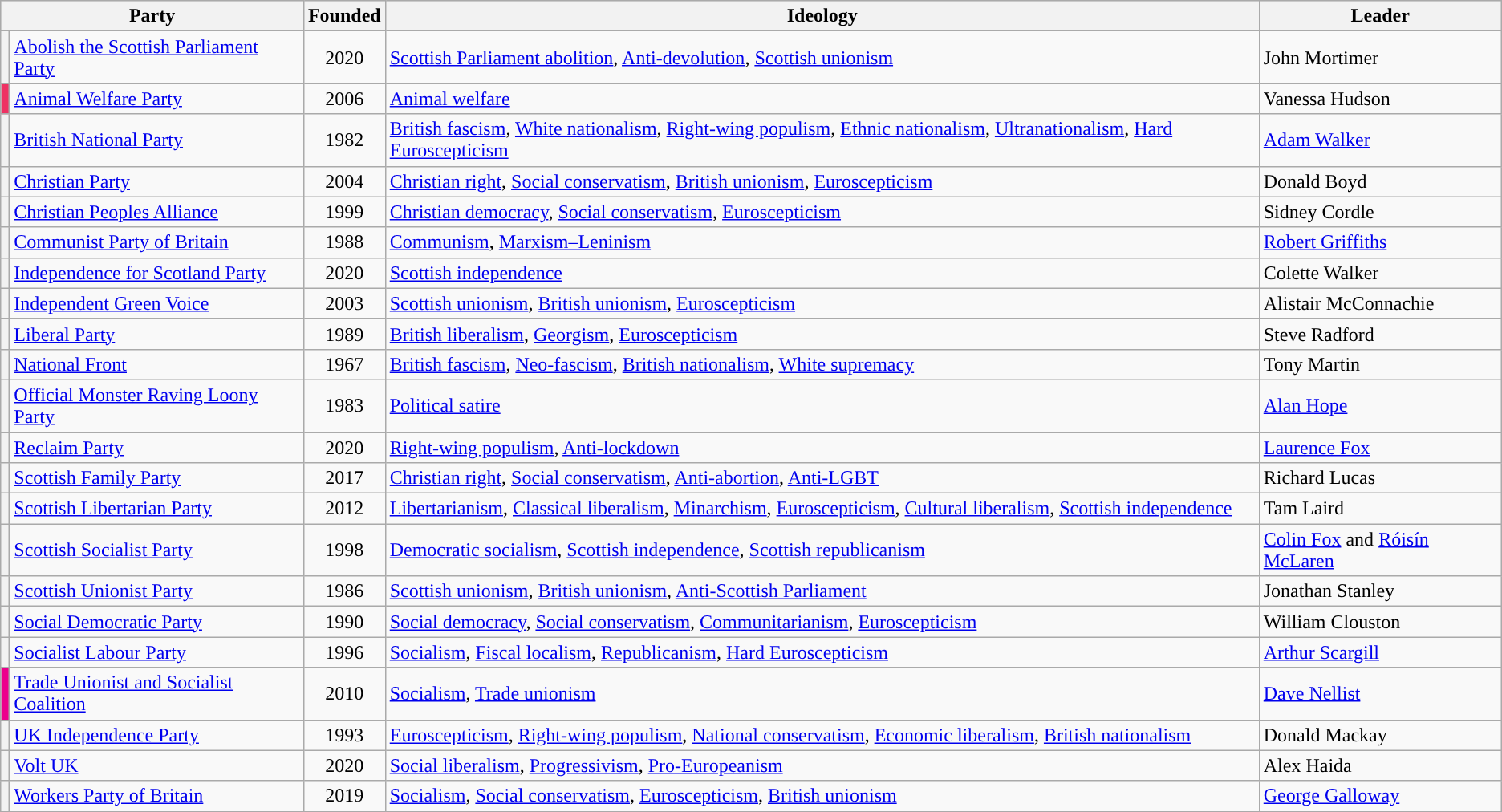<table class ="wikitable sortable">
<tr style="background:#ccc;">
<th colspan="2" scope="col" class="unsortable"  style="width:20px; text-align:center;">Party</th>
<th>Founded</th>
<th scope="col" class="unsortable">Ideology</th>
<th scope="col" class="unsortable">Leader</th>
</tr>
<tr>
<th style="background-color: "></th>
<td><a href='#'>Abolish the Scottish Parliament Party</a></td>
<td align=center>2020</td>
<td><a href='#'>Scottish Parliament abolition</a>, <a href='#'>Anti-devolution</a>, <a href='#'>Scottish unionism</a></td>
<td>John Mortimer</td>
</tr>
<tr>
<th style="background-color: #EE3263"></th>
<td><a href='#'>Animal Welfare Party</a></td>
<td align=center>2006</td>
<td><a href='#'>Animal welfare</a></td>
<td>Vanessa Hudson</td>
</tr>
<tr>
<th style="background-color: "></th>
<td><a href='#'>British National Party</a></td>
<td align=center>1982</td>
<td><a href='#'>British fascism</a>, <a href='#'>White nationalism</a>, <a href='#'>Right-wing populism</a>, <a href='#'>Ethnic nationalism</a>, <a href='#'>Ultranationalism</a>, <a href='#'>Hard Euroscepticism</a></td>
<td><a href='#'>Adam Walker</a></td>
</tr>
<tr>
<th style="background-color: "></th>
<td><a href='#'>Christian Party</a></td>
<td align=center>2004</td>
<td><a href='#'>Christian right</a>, <a href='#'>Social conservatism</a>, <a href='#'>British unionism</a>, <a href='#'>Euroscepticism</a></td>
<td>Donald Boyd</td>
</tr>
<tr>
<th style="background-color: "></th>
<td><a href='#'>Christian Peoples Alliance</a></td>
<td align=center>1999</td>
<td><a href='#'>Christian democracy</a>, <a href='#'>Social conservatism</a>, <a href='#'>Euroscepticism</a></td>
<td>Sidney Cordle</td>
</tr>
<tr>
<th style="background-color: "></th>
<td><a href='#'>Communist Party of Britain</a></td>
<td align=center>1988</td>
<td><a href='#'>Communism</a>, <a href='#'>Marxism–Leninism</a></td>
<td><a href='#'>Robert Griffiths</a></td>
</tr>
<tr>
<th style="background-color: "></th>
<td><a href='#'>Independence for Scotland Party</a></td>
<td align=center>2020</td>
<td><a href='#'>Scottish independence</a></td>
<td>Colette Walker</td>
</tr>
<tr>
<th style="background-color: "></th>
<td><a href='#'>Independent Green Voice</a></td>
<td align=center>2003</td>
<td><a href='#'>Scottish unionism</a>, <a href='#'>British unionism</a>, <a href='#'>Euroscepticism</a></td>
<td>Alistair McConnachie</td>
</tr>
<tr>
<th style="background-color: "></th>
<td><a href='#'>Liberal Party</a></td>
<td align=center>1989</td>
<td><a href='#'>British liberalism</a>, <a href='#'>Georgism</a>, <a href='#'>Euroscepticism</a></td>
<td>Steve Radford</td>
</tr>
<tr>
<th style="background-color: "></th>
<td><a href='#'>National Front</a></td>
<td align=center>1967</td>
<td><a href='#'>British fascism</a>, <a href='#'>Neo-fascism</a>, <a href='#'>British nationalism</a>, <a href='#'>White supremacy</a></td>
<td>Tony Martin</td>
</tr>
<tr>
<th style="background-color: "></th>
<td><a href='#'>Official Monster Raving Loony Party</a></td>
<td align=center>1983</td>
<td><a href='#'>Political satire</a></td>
<td><a href='#'>Alan Hope</a></td>
</tr>
<tr>
<th style="background-color: "></th>
<td><a href='#'>Reclaim Party</a></td>
<td align=center>2020</td>
<td><a href='#'>Right-wing populism</a>, <a href='#'>Anti-lockdown</a></td>
<td><a href='#'>Laurence Fox</a></td>
</tr>
<tr>
<th style="background-color: "></th>
<td><a href='#'>Scottish Family Party</a></td>
<td align=center>2017</td>
<td><a href='#'>Christian right</a>, <a href='#'>Social conservatism</a>, <a href='#'>Anti-abortion</a>, <a href='#'>Anti-LGBT</a></td>
<td>Richard Lucas</td>
</tr>
<tr>
<th style="background-color: "></th>
<td><a href='#'>Scottish Libertarian Party</a></td>
<td align=center>2012</td>
<td><a href='#'>Libertarianism</a>, <a href='#'>Classical liberalism</a>, <a href='#'>Minarchism</a>, <a href='#'>Euroscepticism</a>, <a href='#'>Cultural liberalism</a>, <a href='#'>Scottish independence</a></td>
<td>Tam Laird</td>
</tr>
<tr>
<th style="background-color: "></th>
<td><a href='#'>Scottish Socialist Party</a></td>
<td align=center>1998</td>
<td><a href='#'>Democratic socialism</a>, <a href='#'>Scottish independence</a>, <a href='#'>Scottish republicanism</a></td>
<td><a href='#'>Colin Fox</a> and <a href='#'>Róisín McLaren</a></td>
</tr>
<tr>
<th style="background-color: "></th>
<td><a href='#'>Scottish Unionist Party</a></td>
<td align=center>1986</td>
<td><a href='#'>Scottish unionism</a>, <a href='#'>British unionism</a>, <a href='#'>Anti-Scottish Parliament</a></td>
<td>Jonathan Stanley</td>
</tr>
<tr>
<th style="background-color: "></th>
<td><a href='#'>Social Democratic Party</a></td>
<td align=center>1990</td>
<td><a href='#'>Social democracy</a>, <a href='#'>Social conservatism</a>, <a href='#'>Communitarianism</a>, <a href='#'>Euroscepticism</a></td>
<td>William Clouston</td>
</tr>
<tr>
<th style="background-color: "></th>
<td><a href='#'>Socialist Labour Party</a></td>
<td align=center>1996</td>
<td><a href='#'>Socialism</a>, <a href='#'>Fiscal localism</a>, <a href='#'>Republicanism</a>, <a href='#'>Hard Euroscepticism</a></td>
<td><a href='#'>Arthur Scargill</a></td>
</tr>
<tr>
<th style="background-color: #EC008C"></th>
<td><a href='#'>Trade Unionist and Socialist Coalition</a></td>
<td align=center>2010</td>
<td><a href='#'>Socialism</a>, <a href='#'>Trade unionism</a></td>
<td><a href='#'>Dave Nellist</a></td>
</tr>
<tr>
<th style="background-color: "></th>
<td><a href='#'>UK Independence Party</a></td>
<td align=center>1993</td>
<td><a href='#'>Euroscepticism</a>, <a href='#'>Right-wing populism</a>, <a href='#'>National conservatism</a>, <a href='#'>Economic liberalism</a>, <a href='#'>British nationalism</a></td>
<td>Donald Mackay</td>
</tr>
<tr>
<th style="background-color: "></th>
<td><a href='#'>Volt UK</a></td>
<td align=center>2020</td>
<td><a href='#'>Social liberalism</a>, <a href='#'>Progressivism</a>, <a href='#'>Pro-Europeanism</a></td>
<td>Alex Haida</td>
</tr>
<tr>
<th style="background-color: "></th>
<td><a href='#'>Workers Party of Britain</a></td>
<td align=center>2019</td>
<td><a href='#'>Socialism</a>, <a href='#'>Social conservatism</a>, <a href='#'>Euroscepticism</a>, <a href='#'>British unionism</a></td>
<td><a href='#'>George Galloway</a></td>
</tr>
<tr>
</tr>
</table>
